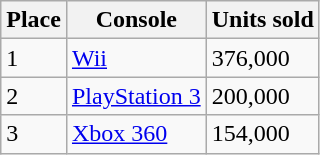<table class="wikitable">
<tr>
<th>Place</th>
<th>Console</th>
<th>Units sold</th>
</tr>
<tr>
<td>1</td>
<td><a href='#'>Wii</a></td>
<td>376,000</td>
</tr>
<tr>
<td>2</td>
<td><a href='#'>PlayStation 3</a></td>
<td>200,000</td>
</tr>
<tr>
<td>3</td>
<td><a href='#'>Xbox 360</a></td>
<td>154,000</td>
</tr>
</table>
